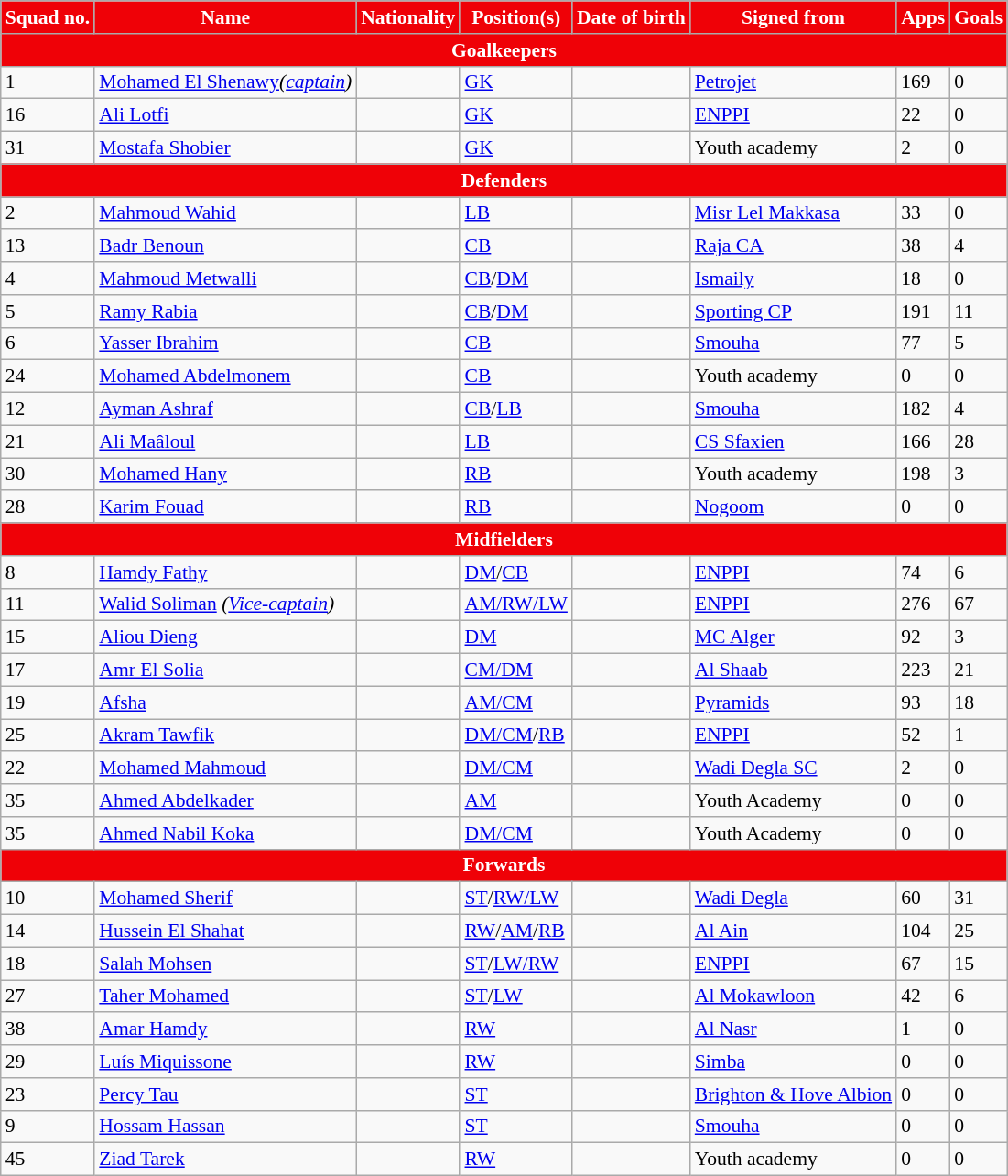<table class="wikitable" style="text-align:left; font-size:90%;">
<tr>
<th style="background:#EF0107; color:white; text-align:center;">Squad no.</th>
<th style="background:#EF0107; color:white; text-align:center;">Name</th>
<th style="background:#EF0107; color:white; text-align:center;">Nationality</th>
<th style="background:#EF0107; color:white; text-align:center;">Position(s)</th>
<th style="background:#EF0107; color:white; text-align:center;">Date of birth</th>
<th style="background:#EF0107; color:white; text-align:center;">Signed from</th>
<th style="background:#EF0107; color:white; text-align:center;">Apps</th>
<th style="background:#EF0107; color:white; text-align:center;">Goals</th>
</tr>
<tr>
<th colspan="10" style="background:#EF0107; color:white; text-align:center">Goalkeepers</th>
</tr>
<tr>
<td>1</td>
<td><a href='#'>Mohamed El Shenawy</a><em>(<a href='#'>captain</a>)</em></td>
<td></td>
<td><a href='#'>GK</a></td>
<td></td>
<td> <a href='#'>Petrojet</a></td>
<td>169</td>
<td>0</td>
</tr>
<tr>
<td>16</td>
<td><a href='#'>Ali Lotfi</a></td>
<td></td>
<td><a href='#'>GK</a></td>
<td></td>
<td> <a href='#'>ENPPI</a></td>
<td>22</td>
<td>0</td>
</tr>
<tr>
<td>31</td>
<td><a href='#'>Mostafa Shobier</a></td>
<td></td>
<td><a href='#'>GK</a></td>
<td></td>
<td>Youth academy</td>
<td>2</td>
<td>0</td>
</tr>
<tr>
<th colspan="10" style="background:#EF0107; color:white; text-align:center">Defenders</th>
</tr>
<tr>
<td>2</td>
<td><a href='#'>Mahmoud Wahid</a></td>
<td></td>
<td><a href='#'>LB</a></td>
<td></td>
<td> <a href='#'>Misr Lel Makkasa</a></td>
<td>33</td>
<td>0</td>
</tr>
<tr>
<td>13</td>
<td><a href='#'>Badr Benoun</a></td>
<td></td>
<td><a href='#'>CB</a></td>
<td></td>
<td> <a href='#'>Raja CA</a></td>
<td>38</td>
<td>4</td>
</tr>
<tr>
<td>4</td>
<td><a href='#'>Mahmoud Metwalli</a></td>
<td></td>
<td><a href='#'>CB</a>/<a href='#'>DM</a></td>
<td></td>
<td> <a href='#'>Ismaily</a></td>
<td>18</td>
<td>0</td>
</tr>
<tr>
<td>5</td>
<td><a href='#'>Ramy Rabia</a></td>
<td></td>
<td><a href='#'>CB</a>/<a href='#'>DM</a></td>
<td></td>
<td> <a href='#'>Sporting CP</a></td>
<td>191</td>
<td>11</td>
</tr>
<tr>
<td>6</td>
<td><a href='#'>Yasser Ibrahim</a></td>
<td></td>
<td><a href='#'>CB</a></td>
<td></td>
<td> <a href='#'>Smouha</a></td>
<td>77</td>
<td>5</td>
</tr>
<tr>
<td>24</td>
<td><a href='#'>Mohamed Abdelmonem</a></td>
<td></td>
<td><a href='#'>CB</a></td>
<td></td>
<td>Youth academy</td>
<td>0</td>
<td>0</td>
</tr>
<tr>
<td>12</td>
<td><a href='#'>Ayman Ashraf</a></td>
<td></td>
<td><a href='#'>CB</a>/<a href='#'>LB</a></td>
<td></td>
<td> <a href='#'>Smouha</a></td>
<td>182</td>
<td>4</td>
</tr>
<tr>
<td>21</td>
<td><a href='#'>Ali Maâloul</a></td>
<td></td>
<td><a href='#'>LB</a></td>
<td></td>
<td> <a href='#'>CS Sfaxien</a></td>
<td>166</td>
<td>28</td>
</tr>
<tr>
<td>30</td>
<td><a href='#'>Mohamed Hany</a></td>
<td></td>
<td><a href='#'>RB</a></td>
<td></td>
<td>Youth academy</td>
<td>198</td>
<td>3</td>
</tr>
<tr>
<td>28</td>
<td><a href='#'>Karim Fouad</a></td>
<td></td>
<td><a href='#'>RB</a></td>
<td></td>
<td> <a href='#'>Nogoom</a></td>
<td>0</td>
<td>0</td>
</tr>
<tr>
<th colspan="10" style="background:#EF0107; color:white; text-align:center">Midfielders</th>
</tr>
<tr>
<td>8</td>
<td><a href='#'>Hamdy Fathy</a></td>
<td></td>
<td><a href='#'>DM</a>/<a href='#'>CB</a></td>
<td></td>
<td> <a href='#'>ENPPI</a></td>
<td>74</td>
<td>6</td>
</tr>
<tr>
<td>11</td>
<td><a href='#'>Walid Soliman</a> <em>(<a href='#'>Vice-captain</a>)</em></td>
<td></td>
<td><a href='#'>AM/RW/LW</a></td>
<td></td>
<td> <a href='#'>ENPPI</a></td>
<td>276</td>
<td>67</td>
</tr>
<tr>
<td>15</td>
<td><a href='#'>Aliou Dieng</a></td>
<td></td>
<td><a href='#'>DM</a></td>
<td></td>
<td> <a href='#'>MC Alger</a></td>
<td>92</td>
<td>3</td>
</tr>
<tr>
<td>17</td>
<td><a href='#'>Amr El Solia</a></td>
<td></td>
<td><a href='#'>CM/DM</a></td>
<td></td>
<td> <a href='#'>Al Shaab</a></td>
<td>223</td>
<td>21</td>
</tr>
<tr>
<td>19</td>
<td><a href='#'>Afsha</a></td>
<td></td>
<td><a href='#'>AM/CM</a></td>
<td></td>
<td> <a href='#'>Pyramids</a></td>
<td>93</td>
<td>18</td>
</tr>
<tr>
<td>25</td>
<td><a href='#'>Akram Tawfik</a></td>
<td></td>
<td><a href='#'>DM/CM</a>/<a href='#'>RB</a></td>
<td></td>
<td> <a href='#'>ENPPI</a></td>
<td>52</td>
<td>1</td>
</tr>
<tr>
<td>22</td>
<td><a href='#'>Mohamed Mahmoud</a></td>
<td></td>
<td><a href='#'>DM/CM</a></td>
<td></td>
<td> <a href='#'>Wadi Degla SC</a></td>
<td>2</td>
<td>0</td>
</tr>
<tr>
<td>35</td>
<td><a href='#'>Ahmed Abdelkader</a></td>
<td></td>
<td><a href='#'>AM</a></td>
<td></td>
<td>Youth Academy</td>
<td>0</td>
<td>0</td>
</tr>
<tr>
<td>35</td>
<td><a href='#'>Ahmed Nabil Koka</a></td>
<td></td>
<td><a href='#'>DM/CM</a></td>
<td></td>
<td>Youth Academy</td>
<td>0</td>
<td>0</td>
</tr>
<tr>
<th colspan="11" style="background:#EF0107; color:white; text-align:center">Forwards</th>
</tr>
<tr>
<td>10</td>
<td><a href='#'>Mohamed Sherif</a></td>
<td></td>
<td><a href='#'>ST</a>/<a href='#'>RW/LW</a></td>
<td></td>
<td> <a href='#'>Wadi Degla</a></td>
<td>60</td>
<td>31</td>
</tr>
<tr>
<td>14</td>
<td><a href='#'>Hussein El Shahat</a></td>
<td></td>
<td><a href='#'>RW</a>/<a href='#'>AM</a>/<a href='#'>RB</a></td>
<td></td>
<td> <a href='#'>Al Ain</a></td>
<td>104</td>
<td>25</td>
</tr>
<tr>
<td>18</td>
<td><a href='#'>Salah Mohsen</a></td>
<td></td>
<td><a href='#'>ST</a>/<a href='#'>LW/RW</a></td>
<td></td>
<td> <a href='#'>ENPPI</a></td>
<td>67</td>
<td>15</td>
</tr>
<tr>
<td>27</td>
<td><a href='#'>Taher Mohamed</a></td>
<td></td>
<td><a href='#'>ST</a>/<a href='#'>LW</a></td>
<td></td>
<td> <a href='#'>Al Mokawloon</a></td>
<td>42</td>
<td>6</td>
</tr>
<tr>
<td>38</td>
<td><a href='#'>Amar Hamdy</a></td>
<td></td>
<td><a href='#'>RW</a></td>
<td></td>
<td> <a href='#'>Al Nasr</a></td>
<td>1</td>
<td>0</td>
</tr>
<tr>
<td>29</td>
<td><a href='#'>Luís Miquissone</a></td>
<td></td>
<td><a href='#'>RW</a></td>
<td></td>
<td> <a href='#'>Simba</a></td>
<td>0</td>
<td>0</td>
</tr>
<tr>
<td>23</td>
<td><a href='#'>Percy Tau</a></td>
<td></td>
<td><a href='#'>ST</a></td>
<td></td>
<td> <a href='#'>Brighton & Hove Albion</a></td>
<td>0</td>
<td>0</td>
</tr>
<tr>
<td>9</td>
<td><a href='#'>Hossam Hassan</a></td>
<td></td>
<td><a href='#'>ST</a></td>
<td></td>
<td> <a href='#'>Smouha</a></td>
<td>0</td>
<td>0</td>
</tr>
<tr>
<td>45</td>
<td><a href='#'>Ziad Tarek</a></td>
<td></td>
<td><a href='#'>RW</a></td>
<td></td>
<td>Youth academy</td>
<td>0</td>
<td>0</td>
</tr>
</table>
